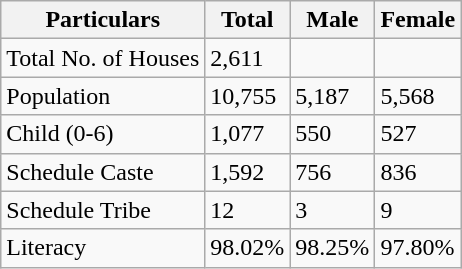<table class="wikitable">
<tr>
<th>Particulars</th>
<th>Total</th>
<th>Male</th>
<th>Female</th>
</tr>
<tr>
<td>Total No. of Houses</td>
<td>2,611</td>
<td></td>
<td></td>
</tr>
<tr>
<td>Population</td>
<td>10,755</td>
<td>5,187</td>
<td>5,568</td>
</tr>
<tr>
<td>Child (0-6)</td>
<td>1,077</td>
<td>550</td>
<td>527</td>
</tr>
<tr>
<td>Schedule Caste</td>
<td>1,592</td>
<td>756</td>
<td>836</td>
</tr>
<tr>
<td>Schedule Tribe</td>
<td>12</td>
<td>3</td>
<td>9</td>
</tr>
<tr>
<td>Literacy</td>
<td>98.02%</td>
<td>98.25%</td>
<td>97.80%</td>
</tr>
</table>
